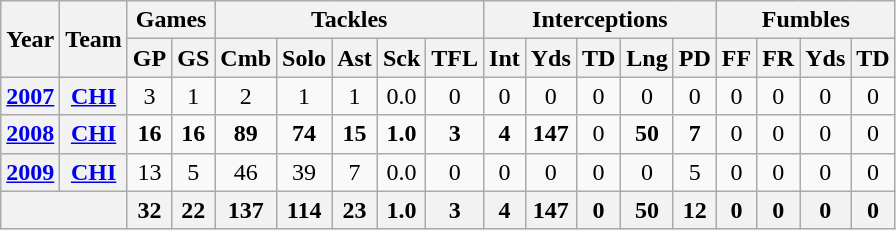<table class="wikitable" style="text-align:center">
<tr>
<th rowspan="2">Year</th>
<th rowspan="2">Team</th>
<th colspan="2">Games</th>
<th colspan="5">Tackles</th>
<th colspan="5">Interceptions</th>
<th colspan="4">Fumbles</th>
</tr>
<tr>
<th>GP</th>
<th>GS</th>
<th>Cmb</th>
<th>Solo</th>
<th>Ast</th>
<th>Sck</th>
<th>TFL</th>
<th>Int</th>
<th>Yds</th>
<th>TD</th>
<th>Lng</th>
<th>PD</th>
<th>FF</th>
<th>FR</th>
<th>Yds</th>
<th>TD</th>
</tr>
<tr>
<th><a href='#'>2007</a></th>
<th><a href='#'>CHI</a></th>
<td>3</td>
<td>1</td>
<td>2</td>
<td>1</td>
<td>1</td>
<td>0.0</td>
<td>0</td>
<td>0</td>
<td>0</td>
<td>0</td>
<td>0</td>
<td>0</td>
<td>0</td>
<td>0</td>
<td>0</td>
<td>0</td>
</tr>
<tr>
<th><a href='#'>2008</a></th>
<th><a href='#'>CHI</a></th>
<td><strong>16</strong></td>
<td><strong>16</strong></td>
<td><strong>89</strong></td>
<td><strong>74</strong></td>
<td><strong>15</strong></td>
<td><strong>1.0</strong></td>
<td><strong>3</strong></td>
<td><strong>4</strong></td>
<td><strong>147</strong></td>
<td>0</td>
<td><strong>50</strong></td>
<td><strong>7</strong></td>
<td>0</td>
<td>0</td>
<td>0</td>
<td>0</td>
</tr>
<tr>
<th><a href='#'>2009</a></th>
<th><a href='#'>CHI</a></th>
<td>13</td>
<td>5</td>
<td>46</td>
<td>39</td>
<td>7</td>
<td>0.0</td>
<td>0</td>
<td>0</td>
<td>0</td>
<td>0</td>
<td>0</td>
<td>5</td>
<td>0</td>
<td>0</td>
<td>0</td>
<td>0</td>
</tr>
<tr>
<th colspan="2"></th>
<th>32</th>
<th>22</th>
<th>137</th>
<th>114</th>
<th>23</th>
<th>1.0</th>
<th>3</th>
<th>4</th>
<th>147</th>
<th>0</th>
<th>50</th>
<th>12</th>
<th>0</th>
<th>0</th>
<th>0</th>
<th>0</th>
</tr>
</table>
